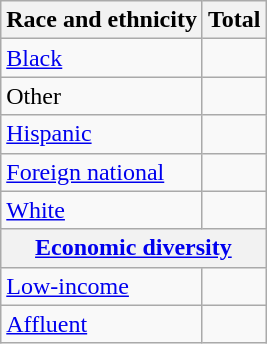<table class="wikitable floatright sortable collapsible"; text-align:right; font-size:80%;">
<tr>
<th>Race and ethnicity</th>
<th colspan="2" data-sort-type=number>Total</th>
</tr>
<tr>
<td><a href='#'>Black</a></td>
<td align=right></td>
</tr>
<tr>
<td>Other</td>
<td align=right></td>
</tr>
<tr>
<td><a href='#'>Hispanic</a></td>
<td align=right></td>
</tr>
<tr>
<td><a href='#'>Foreign national</a></td>
<td align=right></td>
</tr>
<tr>
<td><a href='#'>White</a></td>
<td align=right></td>
</tr>
<tr>
<th colspan="4" data-sort-type=number><a href='#'>Economic diversity</a></th>
</tr>
<tr>
<td><a href='#'>Low-income</a></td>
<td align=right></td>
</tr>
<tr>
<td><a href='#'>Affluent</a></td>
<td align=right></td>
</tr>
</table>
